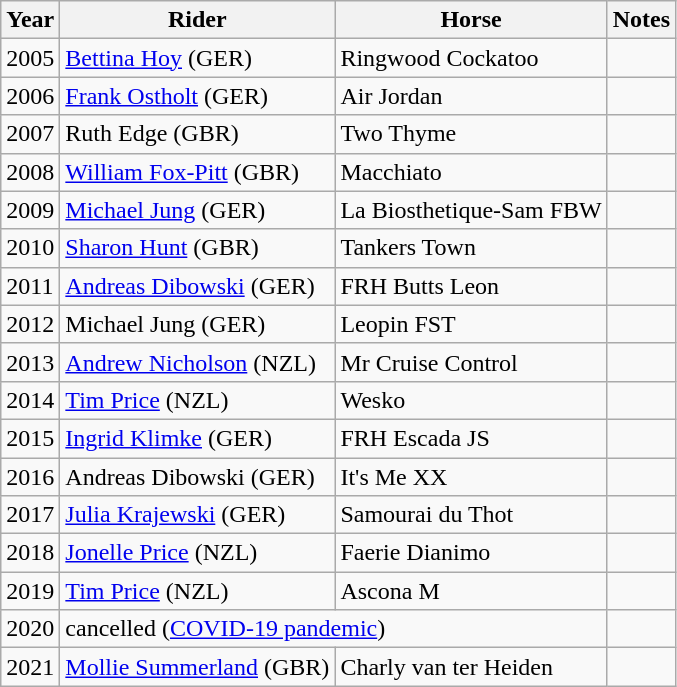<table class="wikitable">
<tr>
<th><strong>Year</strong></th>
<th><strong>Rider</strong></th>
<th><strong>Horse</strong></th>
<th><strong>Notes</strong></th>
</tr>
<tr>
<td>2005</td>
<td> <a href='#'>Bettina Hoy</a> (GER)</td>
<td>Ringwood Cockatoo</td>
<td></td>
</tr>
<tr>
<td>2006</td>
<td> <a href='#'>Frank Ostholt</a> (GER)</td>
<td>Air Jordan</td>
<td></td>
</tr>
<tr>
<td>2007</td>
<td> Ruth Edge (GBR)</td>
<td>Two Thyme</td>
<td></td>
</tr>
<tr>
<td>2008</td>
<td> <a href='#'>William Fox-Pitt</a> (GBR)</td>
<td>Macchiato</td>
<td></td>
</tr>
<tr>
<td>2009</td>
<td> <a href='#'>Michael Jung</a> (GER)</td>
<td>La Biosthetique-Sam FBW</td>
<td></td>
</tr>
<tr>
<td>2010</td>
<td> <a href='#'>Sharon Hunt</a> (GBR)</td>
<td>Tankers Town</td>
<td></td>
</tr>
<tr>
<td>2011</td>
<td> <a href='#'>Andreas Dibowski</a> (GER)</td>
<td>FRH Butts Leon</td>
<td></td>
</tr>
<tr>
<td>2012</td>
<td> Michael Jung (GER)</td>
<td>Leopin FST</td>
<td></td>
</tr>
<tr>
<td>2013</td>
<td> <a href='#'>Andrew Nicholson</a> (NZL)</td>
<td>Mr Cruise Control</td>
<td></td>
</tr>
<tr>
<td>2014</td>
<td> <a href='#'>Tim Price</a> (NZL)</td>
<td>Wesko</td>
<td></td>
</tr>
<tr>
<td>2015</td>
<td> <a href='#'>Ingrid Klimke</a> (GER)</td>
<td>FRH Escada JS</td>
<td></td>
</tr>
<tr>
<td>2016</td>
<td> Andreas Dibowski (GER)</td>
<td>It's Me XX</td>
<td></td>
</tr>
<tr>
<td>2017</td>
<td> <a href='#'>Julia Krajewski</a> (GER)</td>
<td>Samourai du Thot</td>
<td></td>
</tr>
<tr>
<td>2018</td>
<td> <a href='#'>Jonelle Price</a> (NZL)</td>
<td>Faerie Dianimo</td>
<td></td>
</tr>
<tr>
<td>2019</td>
<td> <a href='#'>Tim Price</a> (NZL)</td>
<td>Ascona M</td>
<td></td>
</tr>
<tr>
<td>2020</td>
<td colspan="2">cancelled (<a href='#'>COVID-19 pandemic</a>)</td>
</tr>
<tr>
<td>2021</td>
<td> <a href='#'>Mollie Summerland</a> (GBR)</td>
<td>Charly van ter Heiden</td>
<td></td>
</tr>
</table>
